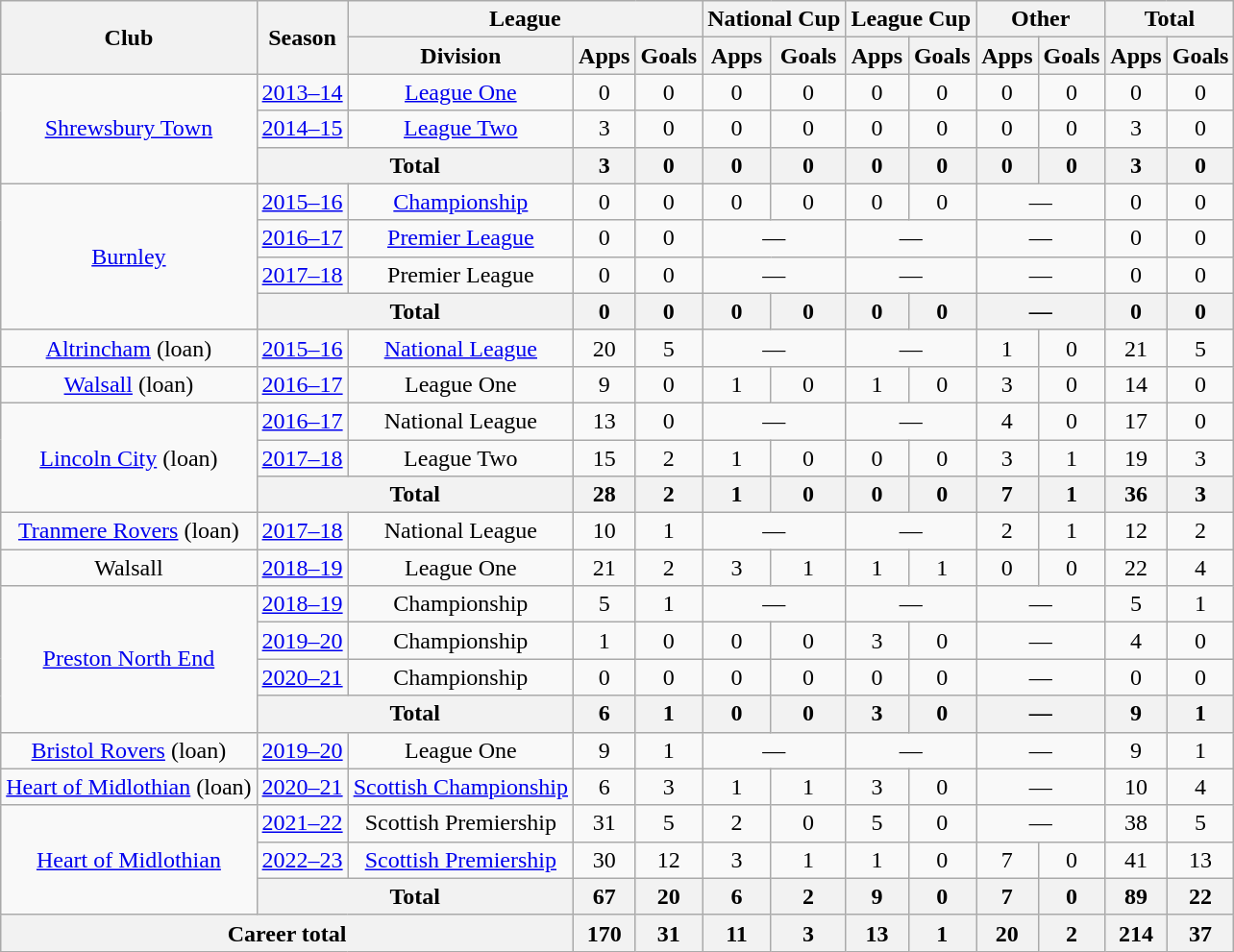<table class="wikitable" style="text-align: center">
<tr>
<th rowspan=2>Club</th>
<th rowspan=2>Season</th>
<th colspan=3>League</th>
<th colspan=2>National Cup</th>
<th colspan=2>League Cup</th>
<th colspan=2>Other</th>
<th colspan=3>Total</th>
</tr>
<tr>
<th>Division</th>
<th>Apps</th>
<th>Goals</th>
<th>Apps</th>
<th>Goals</th>
<th>Apps</th>
<th>Goals</th>
<th>Apps</th>
<th>Goals</th>
<th>Apps</th>
<th>Goals</th>
</tr>
<tr>
<td rowspan=3><a href='#'>Shrewsbury Town</a></td>
<td><a href='#'>2013–14</a></td>
<td><a href='#'>League One</a></td>
<td>0</td>
<td>0</td>
<td>0</td>
<td>0</td>
<td>0</td>
<td>0</td>
<td>0</td>
<td>0</td>
<td>0</td>
<td>0</td>
</tr>
<tr>
<td><a href='#'>2014–15</a></td>
<td><a href='#'>League Two</a></td>
<td>3</td>
<td>0</td>
<td>0</td>
<td>0</td>
<td>0</td>
<td>0</td>
<td>0</td>
<td>0</td>
<td>3</td>
<td>0</td>
</tr>
<tr>
<th colspan=2>Total</th>
<th>3</th>
<th>0</th>
<th>0</th>
<th>0</th>
<th>0</th>
<th>0</th>
<th>0</th>
<th>0</th>
<th>3</th>
<th>0</th>
</tr>
<tr>
<td rowspan=4><a href='#'>Burnley</a></td>
<td><a href='#'>2015–16</a></td>
<td><a href='#'>Championship</a></td>
<td>0</td>
<td>0</td>
<td>0</td>
<td>0</td>
<td>0</td>
<td>0</td>
<td colspan=2>—</td>
<td>0</td>
<td>0</td>
</tr>
<tr>
<td><a href='#'>2016–17</a></td>
<td><a href='#'>Premier League</a></td>
<td>0</td>
<td>0</td>
<td colspan=2>—</td>
<td colspan=2>—</td>
<td colspan=2>—</td>
<td>0</td>
<td>0</td>
</tr>
<tr>
<td><a href='#'>2017–18</a></td>
<td>Premier League</td>
<td>0</td>
<td>0</td>
<td colspan=2>—</td>
<td colspan=2>—</td>
<td colspan=2>—</td>
<td>0</td>
<td>0</td>
</tr>
<tr>
<th colspan=2>Total</th>
<th>0</th>
<th>0</th>
<th>0</th>
<th>0</th>
<th>0</th>
<th>0</th>
<th colspan=2>—</th>
<th>0</th>
<th>0</th>
</tr>
<tr>
<td><a href='#'>Altrincham</a> (loan)</td>
<td><a href='#'>2015–16</a></td>
<td><a href='#'>National League</a></td>
<td>20</td>
<td>5</td>
<td colspan=2>—</td>
<td colspan=2>—</td>
<td>1</td>
<td>0</td>
<td>21</td>
<td>5</td>
</tr>
<tr>
<td><a href='#'>Walsall</a> (loan)</td>
<td><a href='#'>2016–17</a></td>
<td>League One</td>
<td>9</td>
<td>0</td>
<td>1</td>
<td>0</td>
<td>1</td>
<td>0</td>
<td>3</td>
<td>0</td>
<td>14</td>
<td>0</td>
</tr>
<tr>
<td rowspan=3><a href='#'>Lincoln City</a> (loan)</td>
<td><a href='#'>2016–17</a></td>
<td>National League</td>
<td>13</td>
<td>0</td>
<td colspan=2>—</td>
<td colspan=2>—</td>
<td>4</td>
<td>0</td>
<td>17</td>
<td>0</td>
</tr>
<tr>
<td><a href='#'>2017–18</a></td>
<td>League Two</td>
<td>15</td>
<td>2</td>
<td>1</td>
<td>0</td>
<td>0</td>
<td>0</td>
<td>3</td>
<td>1</td>
<td>19</td>
<td>3</td>
</tr>
<tr>
<th colspan=2>Total</th>
<th>28</th>
<th>2</th>
<th>1</th>
<th>0</th>
<th>0</th>
<th>0</th>
<th>7</th>
<th>1</th>
<th>36</th>
<th>3</th>
</tr>
<tr>
<td><a href='#'>Tranmere Rovers</a> (loan)</td>
<td><a href='#'>2017–18</a></td>
<td>National League</td>
<td>10</td>
<td>1</td>
<td colspan=2>—</td>
<td colspan=2>—</td>
<td>2</td>
<td>1</td>
<td>12</td>
<td>2</td>
</tr>
<tr>
<td>Walsall</td>
<td><a href='#'>2018–19</a></td>
<td>League One</td>
<td>21</td>
<td>2</td>
<td>3</td>
<td>1</td>
<td>1</td>
<td>1</td>
<td>0</td>
<td>0</td>
<td>22</td>
<td>4</td>
</tr>
<tr>
<td rowspan=4><a href='#'>Preston North End</a></td>
<td><a href='#'>2018–19</a></td>
<td>Championship</td>
<td>5</td>
<td>1</td>
<td colspan=2>—</td>
<td colspan=2>—</td>
<td colspan=2>—</td>
<td>5</td>
<td>1</td>
</tr>
<tr>
<td><a href='#'>2019–20</a></td>
<td>Championship</td>
<td>1</td>
<td>0</td>
<td>0</td>
<td>0</td>
<td>3</td>
<td>0</td>
<td colspan=2>—</td>
<td>4</td>
<td>0</td>
</tr>
<tr>
<td><a href='#'>2020–21</a></td>
<td>Championship</td>
<td>0</td>
<td>0</td>
<td>0</td>
<td>0</td>
<td>0</td>
<td>0</td>
<td colspan=2>—</td>
<td>0</td>
<td>0</td>
</tr>
<tr>
<th colspan=2>Total</th>
<th>6</th>
<th>1</th>
<th>0</th>
<th>0</th>
<th>3</th>
<th>0</th>
<th colspan=2>—</th>
<th>9</th>
<th>1</th>
</tr>
<tr>
<td><a href='#'>Bristol Rovers</a> (loan)</td>
<td><a href='#'>2019–20</a></td>
<td>League One</td>
<td>9</td>
<td>1</td>
<td colspan=2>—</td>
<td colspan=2>—</td>
<td colspan=2>—</td>
<td>9</td>
<td>1</td>
</tr>
<tr>
<td><a href='#'>Heart of Midlothian</a> (loan)</td>
<td><a href='#'>2020–21</a></td>
<td><a href='#'>Scottish Championship</a></td>
<td>6</td>
<td>3</td>
<td>1</td>
<td>1</td>
<td>3</td>
<td>0</td>
<td colspan=2>—</td>
<td>10</td>
<td>4</td>
</tr>
<tr>
<td rowspan=3><a href='#'>Heart of Midlothian</a></td>
<td><a href='#'>2021–22</a></td>
<td>Scottish Premiership</td>
<td>31</td>
<td>5</td>
<td>2</td>
<td>0</td>
<td>5</td>
<td>0</td>
<td colspan=2>—</td>
<td>38</td>
<td>5</td>
</tr>
<tr>
<td><a href='#'>2022–23</a></td>
<td><a href='#'>Scottish Premiership</a></td>
<td>30</td>
<td>12</td>
<td>3</td>
<td>1</td>
<td>1</td>
<td>0</td>
<td>7</td>
<td>0</td>
<td>41</td>
<td>13</td>
</tr>
<tr>
<th colspan=2>Total</th>
<th>67</th>
<th>20</th>
<th>6</th>
<th>2</th>
<th>9</th>
<th>0</th>
<th>7</th>
<th>0</th>
<th>89</th>
<th>22</th>
</tr>
<tr>
<th colspan="3">Career total</th>
<th>170</th>
<th>31</th>
<th>11</th>
<th>3</th>
<th>13</th>
<th>1</th>
<th>20</th>
<th>2</th>
<th>214</th>
<th>37</th>
</tr>
</table>
